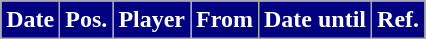<table class="wikitable plainrowheaders sortable">
<tr>
<th style="background:#000080; color:white;">Date</th>
<th style="background:#000080; color:white;">Pos.</th>
<th style="background:#000080; color:white;">Player</th>
<th style="background:#000080; color:white;">From</th>
<th style="background:#000080; color:white;">Date until</th>
<th style="background:#000080; color:white;">Ref.</th>
</tr>
</table>
